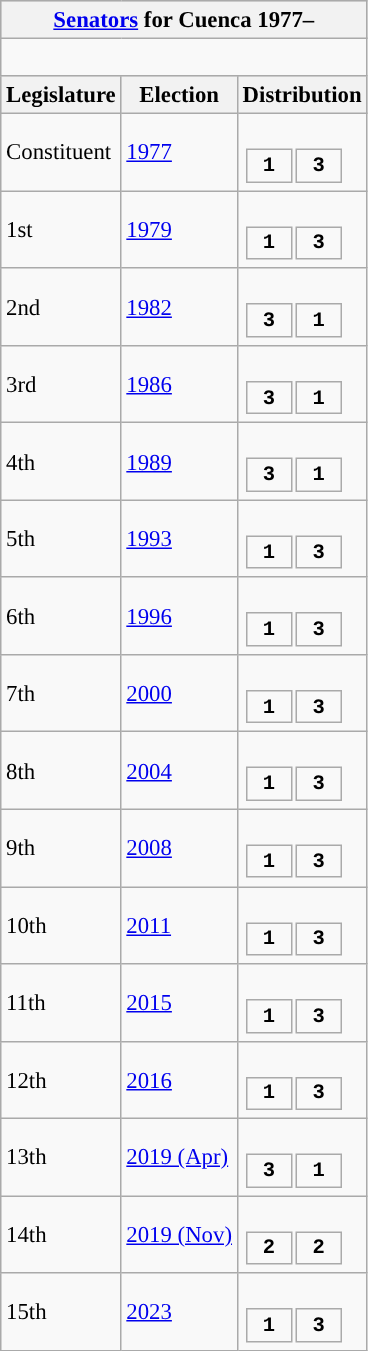<table class="wikitable" style="font-size:95%;">
<tr bgcolor="#CCCCCC">
<th colspan="3"><a href='#'>Senators</a> for Cuenca 1977–</th>
</tr>
<tr>
<td colspan="3"><br>






</td>
</tr>
<tr bgcolor="#CCCCCC">
<th>Legislature</th>
<th>Election</th>
<th>Distribution</th>
</tr>
<tr>
<td>Constituent</td>
<td><a href='#'>1977</a></td>
<td><br><table style="width:5em; font-size:90%; text-align:center; font-family:Courier New;">
<tr style="font-weight:bold">
<td style="background:">1</td>
<td style="background:">3</td>
</tr>
</table>
</td>
</tr>
<tr>
<td>1st</td>
<td><a href='#'>1979</a></td>
<td><br><table style="width:5em; font-size:90%; text-align:center; font-family:Courier New;">
<tr style="font-weight:bold">
<td style="background:">1</td>
<td style="background:">3</td>
</tr>
</table>
</td>
</tr>
<tr>
<td>2nd</td>
<td><a href='#'>1982</a></td>
<td><br><table style="width:5em; font-size:90%; text-align:center; font-family:Courier New;">
<tr style="font-weight:bold">
<td style="background:">3</td>
<td style="background:">1</td>
</tr>
</table>
</td>
</tr>
<tr>
<td>3rd</td>
<td><a href='#'>1986</a></td>
<td><br><table style="width:5em; font-size:90%; text-align:center; font-family:Courier New;">
<tr style="font-weight:bold">
<td style="background:">3</td>
<td style="background:">1</td>
</tr>
</table>
</td>
</tr>
<tr>
<td>4th</td>
<td><a href='#'>1989</a></td>
<td><br><table style="width:5em; font-size:90%; text-align:center; font-family:Courier New;">
<tr style="font-weight:bold">
<td style="background:">3</td>
<td style="background:">1</td>
</tr>
</table>
</td>
</tr>
<tr>
<td>5th</td>
<td><a href='#'>1993</a></td>
<td><br><table style="width:5em; font-size:90%; text-align:center; font-family:Courier New;">
<tr style="font-weight:bold">
<td style="background:">1</td>
<td style="background:">3</td>
</tr>
</table>
</td>
</tr>
<tr>
<td>6th</td>
<td><a href='#'>1996</a></td>
<td><br><table style="width:5em; font-size:90%; text-align:center; font-family:Courier New;">
<tr style="font-weight:bold">
<td style="background:">1</td>
<td style="background:">3</td>
</tr>
</table>
</td>
</tr>
<tr>
<td>7th</td>
<td><a href='#'>2000</a></td>
<td><br><table style="width:5em; font-size:90%; text-align:center; font-family:Courier New;">
<tr style="font-weight:bold">
<td style="background:">1</td>
<td style="background:">3</td>
</tr>
</table>
</td>
</tr>
<tr>
<td>8th</td>
<td><a href='#'>2004</a></td>
<td><br><table style="width:5em; font-size:90%; text-align:center; font-family:Courier New;">
<tr style="font-weight:bold">
<td style="background:">1</td>
<td style="background:">3</td>
</tr>
</table>
</td>
</tr>
<tr>
<td>9th</td>
<td><a href='#'>2008</a></td>
<td><br><table style="width:5em; font-size:90%; text-align:center; font-family:Courier New;">
<tr style="font-weight:bold">
<td style="background:">1</td>
<td style="background:">3</td>
</tr>
</table>
</td>
</tr>
<tr>
<td>10th</td>
<td><a href='#'>2011</a></td>
<td><br><table style="width:5em; font-size:90%; text-align:center; font-family:Courier New;">
<tr style="font-weight:bold">
<td style="background:">1</td>
<td style="background:">3</td>
</tr>
</table>
</td>
</tr>
<tr>
<td>11th</td>
<td><a href='#'>2015</a></td>
<td><br><table style="width:5em; font-size:90%; text-align:center; font-family:Courier New;">
<tr style="font-weight:bold">
<td style="background:">1</td>
<td style="background:">3</td>
</tr>
</table>
</td>
</tr>
<tr>
<td>12th</td>
<td><a href='#'>2016</a></td>
<td><br><table style="width:5em; font-size:90%; text-align:center; font-family:Courier New;">
<tr style="font-weight:bold">
<td style="background:">1</td>
<td style="background:">3</td>
</tr>
</table>
</td>
</tr>
<tr>
<td>13th</td>
<td><a href='#'>2019 (Apr)</a></td>
<td><br><table style="width:5em; font-size:90%; text-align:center; font-family:Courier New;">
<tr style="font-weight:bold">
<td style="background:">3</td>
<td style="background:">1</td>
</tr>
</table>
</td>
</tr>
<tr>
<td>14th</td>
<td><a href='#'>2019 (Nov)</a></td>
<td><br><table style="width:5em; font-size:90%; text-align:center; font-family:Courier New;">
<tr style="font-weight:bold">
<td style="background:">2</td>
<td style="background:">2</td>
</tr>
</table>
</td>
</tr>
<tr>
<td>15th</td>
<td><a href='#'>2023</a></td>
<td><br><table style="width:5em; font-size:90%; text-align:center; font-family:Courier New;">
<tr style="font-weight:bold">
<td style="background:">1</td>
<td style="background:">3</td>
</tr>
</table>
</td>
</tr>
</table>
